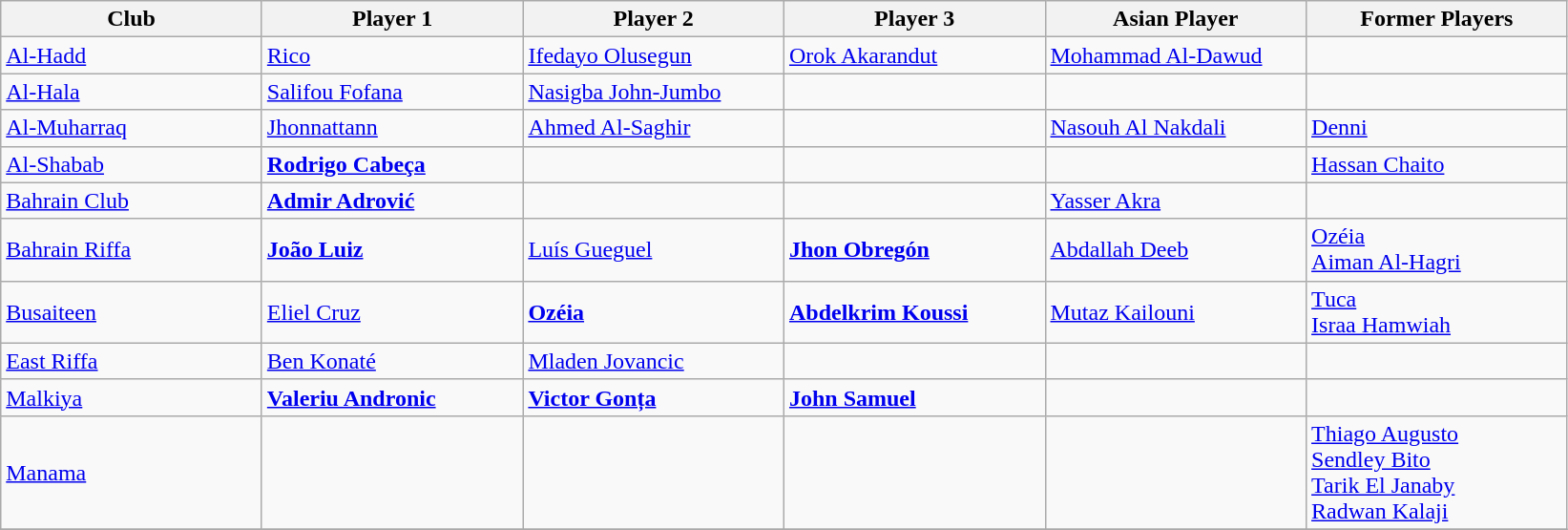<table class="wikitable">
<tr>
<th width="175">Club</th>
<th width="175">Player 1</th>
<th width="175">Player 2</th>
<th width="175">Player 3</th>
<th width="175">Asian Player</th>
<th width="175">Former Players</th>
</tr>
<tr>
<td><a href='#'>Al-Hadd</a></td>
<td> <a href='#'>Rico</a></td>
<td> <a href='#'>Ifedayo Olusegun</a></td>
<td> <a href='#'>Orok Akarandut</a></td>
<td> <a href='#'>Mohammad Al-Dawud</a></td>
<td></td>
</tr>
<tr>
<td><a href='#'>Al-Hala</a></td>
<td> <a href='#'>Salifou Fofana</a></td>
<td> <a href='#'>Nasigba John-Jumbo</a></td>
<td></td>
<td></td>
<td></td>
</tr>
<tr>
<td><a href='#'>Al-Muharraq</a></td>
<td> <a href='#'>Jhonnattann</a></td>
<td> <a href='#'>Ahmed Al-Saghir</a></td>
<td></td>
<td> <a href='#'>Nasouh Al Nakdali</a></td>
<td> <a href='#'>Denni</a></td>
</tr>
<tr>
<td><a href='#'>Al-Shabab</a></td>
<td> <strong><a href='#'>Rodrigo Cabeça</a></strong></td>
<td></td>
<td></td>
<td></td>
<td> <a href='#'>Hassan Chaito</a></td>
</tr>
<tr>
<td><a href='#'>Bahrain Club</a></td>
<td> <strong><a href='#'>Admir Adrović</a></strong></td>
<td></td>
<td></td>
<td> <a href='#'>Yasser Akra</a></td>
<td></td>
</tr>
<tr>
<td><a href='#'>Bahrain Riffa</a></td>
<td> <strong><a href='#'>João Luiz</a></strong></td>
<td> <a href='#'>Luís Gueguel</a></td>
<td> <strong><a href='#'>Jhon Obregón</a></strong></td>
<td> <a href='#'>Abdallah Deeb</a></td>
<td> <a href='#'>Ozéia</a> <br>  <a href='#'>Aiman Al-Hagri</a></td>
</tr>
<tr>
<td><a href='#'>Busaiteen</a></td>
<td> <a href='#'>Eliel Cruz</a></td>
<td> <strong><a href='#'>Ozéia</a></strong></td>
<td> <strong><a href='#'>Abdelkrim Koussi</a></strong></td>
<td> <a href='#'>Mutaz Kailouni</a></td>
<td> <a href='#'>Tuca</a> <br>  <a href='#'>Israa Hamwiah</a></td>
</tr>
<tr>
<td><a href='#'>East Riffa</a></td>
<td> <a href='#'>Ben Konaté</a></td>
<td> <a href='#'>Mladen Jovancic</a></td>
<td></td>
<td></td>
<td></td>
</tr>
<tr>
<td><a href='#'>Malkiya</a></td>
<td> <strong><a href='#'>Valeriu Andronic</a></strong></td>
<td> <strong><a href='#'>Victor Gonța</a></strong></td>
<td> <strong><a href='#'>John Samuel</a></strong></td>
<td></td>
<td></td>
</tr>
<tr>
<td><a href='#'>Manama</a></td>
<td></td>
<td></td>
<td></td>
<td></td>
<td> <a href='#'>Thiago Augusto</a> <br>  <a href='#'>Sendley Bito</a> <br>  <a href='#'>Tarik El Janaby</a> <br>  <a href='#'>Radwan Kalaji</a></td>
</tr>
<tr>
</tr>
</table>
